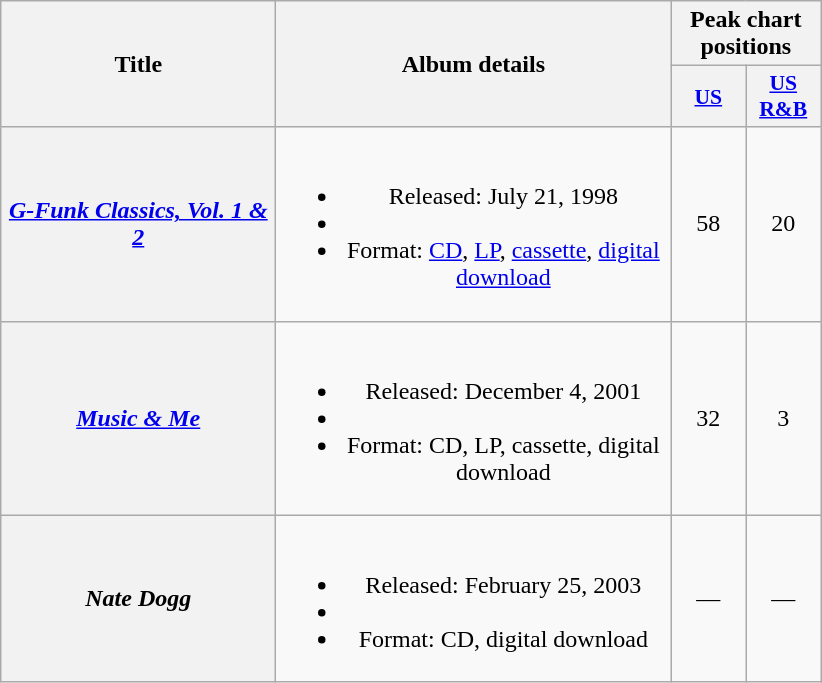<table class="wikitable plainrowheaders" style="text-align:center;">
<tr>
<th scope="col" rowspan="2" style="width:11em;">Title</th>
<th scope="col" rowspan="2" style="width:16em;">Album details</th>
<th scope="col" colspan="2">Peak chart positions</th>
</tr>
<tr>
<th style="width:3em;font-size:90%;"><a href='#'>US</a></th>
<th style="width:3em;font-size:90%;"><a href='#'>US<br>R&B</a></th>
</tr>
<tr>
<th scope="row"><em><a href='#'>G-Funk Classics, Vol. 1 & 2</a></em></th>
<td><br><ul><li>Released: July 21, 1998</li><li></li><li>Format: <a href='#'>CD</a>, <a href='#'>LP</a>, <a href='#'>cassette</a>, <a href='#'>digital download</a></li></ul></td>
<td>58</td>
<td>20</td>
</tr>
<tr>
<th scope="row"><em><a href='#'>Music & Me</a></em></th>
<td><br><ul><li>Released: December 4, 2001</li><li></li><li>Format: CD, LP, cassette, digital download</li></ul></td>
<td>32</td>
<td>3</td>
</tr>
<tr>
<th scope="row"><em>Nate Dogg</em></th>
<td><br><ul><li>Released: February 25, 2003</li><li></li><li>Format: CD, digital download</li></ul></td>
<td>—</td>
<td>—</td>
</tr>
</table>
